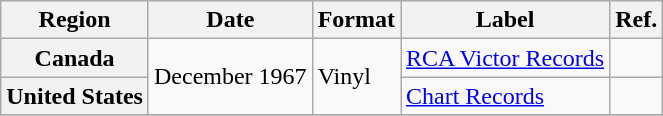<table class="wikitable plainrowheaders">
<tr>
<th scope="col">Region</th>
<th scope="col">Date</th>
<th scope="col">Format</th>
<th scope="col">Label</th>
<th scope="col">Ref.</th>
</tr>
<tr>
<th scope="row">Canada</th>
<td rowspan="2">December 1967</td>
<td rowspan="2">Vinyl</td>
<td><a href='#'>RCA Victor Records</a></td>
<td></td>
</tr>
<tr>
<th scope="row">United States</th>
<td><a href='#'>Chart Records</a></td>
<td></td>
</tr>
<tr>
</tr>
</table>
